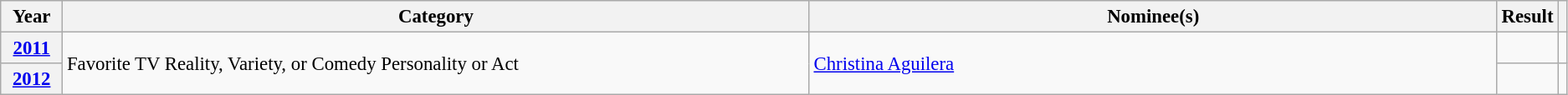<table class="wikitable plainrowheaders" style="font-size: 95%">
<tr>
<th scope="col" style="width:4%;">Year</th>
<th scope="col" style="width:50%;">Category</th>
<th scope="col" style="width:50%;">Nominee(s)</th>
<th scope="col" style="width:6%;">Result</th>
<th scope="col" style="width:4%;"></th>
</tr>
<tr>
<th scope="row"><a href='#'>2011</a></th>
<td rowspan="2">Favorite TV Reality, Variety, or Comedy Personality or Act</td>
<td rowspan="2"><a href='#'>Christina Aguilera</a></td>
<td></td>
<td style="text-align:center;"></td>
</tr>
<tr>
<th scope="row"><a href='#'>2012</a></th>
<td></td>
<td style="text-align:center;"></td>
</tr>
</table>
